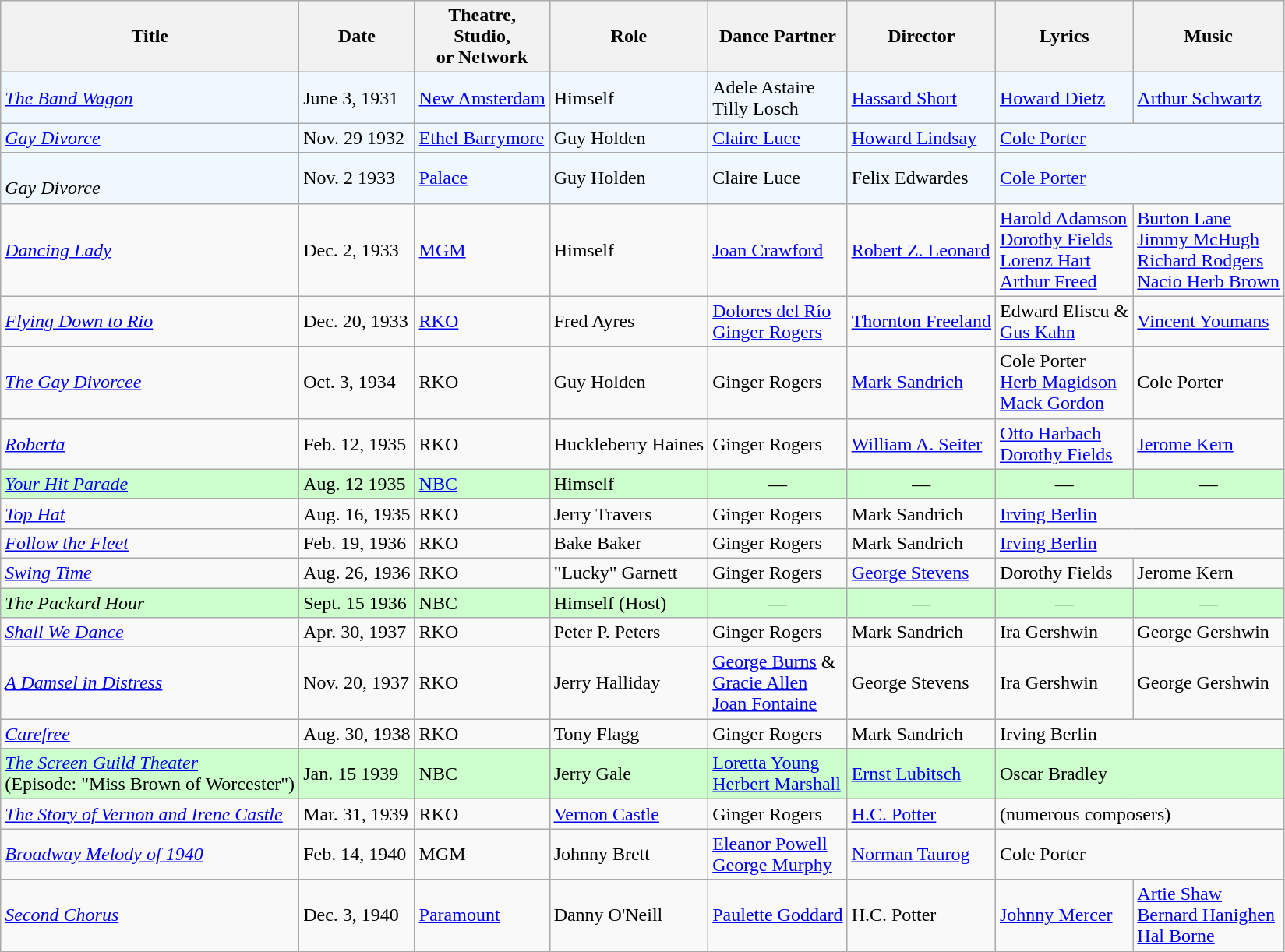<table class="wikitable">
<tr>
<th>Title</th>
<th>Date</th>
<th>Theatre,<br>Studio,<br>or Network</th>
<th>Role</th>
<th>Dance Partner</th>
<th>Director</th>
<th>Lyrics</th>
<th>Music</th>
</tr>
<tr bgcolor=#F0F8FF>
<td><em><a href='#'>The Band Wagon</a></em></td>
<td>June 3, 1931</td>
<td><a href='#'>New Amsterdam</a></td>
<td>Himself</td>
<td>Adele Astaire<br>Tilly Losch</td>
<td><a href='#'>Hassard Short</a></td>
<td><a href='#'>Howard Dietz</a></td>
<td><a href='#'>Arthur Schwartz</a></td>
</tr>
<tr bgcolor=#F0F8FF>
<td><em><a href='#'>Gay Divorce</a></em></td>
<td>Nov. 29 1932</td>
<td><a href='#'>Ethel Barrymore</a></td>
<td>Guy Holden</td>
<td><a href='#'>Claire Luce</a></td>
<td><a href='#'>Howard Lindsay</a></td>
<td colspan="2"><a href='#'>Cole Porter</a></td>
</tr>
<tr bgcolor=#F0F8FF>
<td><br><em>Gay Divorce</em></td>
<td>Nov. 2 1933</td>
<td><a href='#'>Palace</a></td>
<td>Guy Holden</td>
<td>Claire Luce</td>
<td>Felix Edwardes</td>
<td colspan="2"><a href='#'>Cole Porter</a></td>
</tr>
<tr>
<td><em><a href='#'>Dancing Lady</a></em></td>
<td>Dec. 2, 1933</td>
<td><a href='#'>MGM</a></td>
<td>Himself</td>
<td><a href='#'>Joan Crawford</a></td>
<td><a href='#'>Robert Z. Leonard</a></td>
<td><a href='#'>Harold Adamson</a><br><a href='#'>Dorothy Fields</a><br><a href='#'>Lorenz Hart</a><br><a href='#'>Arthur Freed</a></td>
<td><a href='#'>Burton Lane</a><br><a href='#'>Jimmy McHugh</a><br><a href='#'>Richard Rodgers</a><br><a href='#'>Nacio Herb Brown</a></td>
</tr>
<tr>
<td><em><a href='#'>Flying Down to Rio</a></em></td>
<td>Dec. 20, 1933</td>
<td><a href='#'>RKO</a></td>
<td>Fred Ayres</td>
<td><a href='#'>Dolores del Río</a><br><a href='#'>Ginger Rogers</a></td>
<td><a href='#'>Thornton Freeland</a></td>
<td>Edward Eliscu &<br><a href='#'>Gus Kahn</a></td>
<td><a href='#'>Vincent Youmans</a></td>
</tr>
<tr>
<td><em><a href='#'>The Gay Divorcee</a></em></td>
<td>Oct. 3, 1934</td>
<td>RKO</td>
<td>Guy Holden</td>
<td>Ginger Rogers</td>
<td><a href='#'>Mark Sandrich</a></td>
<td>Cole Porter<br><a href='#'>Herb Magidson</a><br><a href='#'>Mack Gordon</a></td>
<td>Cole Porter</td>
</tr>
<tr>
<td><em><a href='#'>Roberta</a></em></td>
<td>Feb. 12, 1935</td>
<td>RKO</td>
<td>Huckleberry Haines</td>
<td>Ginger Rogers</td>
<td><a href='#'>William A. Seiter</a></td>
<td><a href='#'>Otto Harbach</a><br><a href='#'>Dorothy Fields</a></td>
<td><a href='#'>Jerome Kern</a></td>
</tr>
<tr bgcolor=CCFFCC>
<td><em><a href='#'>Your Hit Parade</a></em></td>
<td>Aug. 12 1935</td>
<td><a href='#'>NBC</a></td>
<td>Himself</td>
<td align="center">—</td>
<td align="center">—</td>
<td align="center">—</td>
<td align="center">—</td>
</tr>
<tr>
<td><em><a href='#'>Top Hat</a></em></td>
<td>Aug. 16, 1935</td>
<td>RKO</td>
<td>Jerry Travers</td>
<td>Ginger Rogers</td>
<td>Mark Sandrich</td>
<td colspan="2"><a href='#'>Irving Berlin</a></td>
</tr>
<tr>
<td><em><a href='#'>Follow the Fleet</a></em></td>
<td>Feb. 19, 1936</td>
<td>RKO</td>
<td>Bake Baker</td>
<td>Ginger Rogers</td>
<td>Mark Sandrich</td>
<td colspan="2"><a href='#'>Irving Berlin</a></td>
</tr>
<tr>
<td><em><a href='#'>Swing Time</a></em></td>
<td>Aug. 26, 1936</td>
<td>RKO</td>
<td>"Lucky" Garnett</td>
<td>Ginger Rogers</td>
<td><a href='#'>George Stevens</a></td>
<td>Dorothy Fields</td>
<td>Jerome Kern</td>
</tr>
<tr bgcolor=CCFFCC>
<td><em>The Packard Hour</em></td>
<td>Sept. 15 1936</td>
<td>NBC</td>
<td>Himself (Host)</td>
<td align="center">—</td>
<td align="center">—</td>
<td align="center">—</td>
<td align="center">—</td>
</tr>
<tr>
<td><em><a href='#'>Shall We Dance</a></em></td>
<td>Apr. 30, 1937</td>
<td>RKO</td>
<td>Peter P. Peters</td>
<td>Ginger Rogers</td>
<td>Mark Sandrich</td>
<td>Ira Gershwin</td>
<td>George Gershwin</td>
</tr>
<tr>
<td><em><a href='#'>A Damsel in Distress</a></em></td>
<td>Nov. 20, 1937</td>
<td>RKO</td>
<td>Jerry Halliday</td>
<td><a href='#'>George Burns</a> &<br><a href='#'>Gracie Allen</a><br><a href='#'>Joan Fontaine</a></td>
<td>George Stevens</td>
<td>Ira Gershwin</td>
<td>George Gershwin</td>
</tr>
<tr>
<td><em><a href='#'>Carefree</a></em></td>
<td>Aug. 30, 1938</td>
<td>RKO</td>
<td>Tony Flagg</td>
<td>Ginger Rogers</td>
<td>Mark Sandrich</td>
<td colspan="2">Irving Berlin</td>
</tr>
<tr bgcolor=CCFFCC>
<td><em><a href='#'>The Screen Guild Theater</a></em><br>(Episode: "Miss Brown of Worcester")</td>
<td>Jan. 15 1939</td>
<td>NBC</td>
<td>Jerry Gale</td>
<td><a href='#'>Loretta Young</a><br><a href='#'>Herbert Marshall</a></td>
<td><a href='#'>Ernst Lubitsch</a></td>
<td colspan="2">Oscar Bradley</td>
</tr>
<tr>
<td><em><a href='#'>The Story of Vernon and Irene Castle</a></em></td>
<td>Mar. 31, 1939</td>
<td>RKO</td>
<td><a href='#'>Vernon Castle</a></td>
<td>Ginger Rogers</td>
<td><a href='#'>H.C. Potter</a></td>
<td colspan="2">(numerous composers)</td>
</tr>
<tr>
<td><em><a href='#'>Broadway Melody of 1940</a></em></td>
<td>Feb. 14, 1940</td>
<td>MGM</td>
<td>Johnny Brett</td>
<td><a href='#'>Eleanor Powell</a><br><a href='#'>George Murphy</a></td>
<td><a href='#'>Norman Taurog</a></td>
<td colspan="2">Cole Porter</td>
</tr>
<tr>
<td><em><a href='#'>Second Chorus</a></em></td>
<td>Dec. 3, 1940</td>
<td><a href='#'>Paramount</a></td>
<td>Danny O'Neill</td>
<td><a href='#'>Paulette Goddard</a></td>
<td>H.C. Potter</td>
<td><a href='#'>Johnny Mercer</a></td>
<td><a href='#'>Artie Shaw</a><br><a href='#'>Bernard Hanighen</a><br><a href='#'>Hal Borne</a></td>
</tr>
</table>
